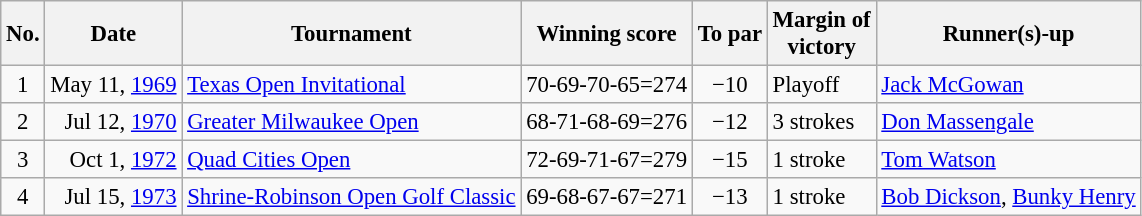<table class="wikitable" style="font-size:95%;">
<tr>
<th>No.</th>
<th>Date</th>
<th>Tournament</th>
<th>Winning score</th>
<th>To par</th>
<th>Margin of<br>victory</th>
<th>Runner(s)-up</th>
</tr>
<tr>
<td align=center>1</td>
<td align=right>May 11, <a href='#'>1969</a></td>
<td><a href='#'>Texas Open Invitational</a></td>
<td>70-69-70-65=274</td>
<td align=center>−10</td>
<td>Playoff</td>
<td> <a href='#'>Jack McGowan</a></td>
</tr>
<tr>
<td align=center>2</td>
<td align=right>Jul 12, <a href='#'>1970</a></td>
<td><a href='#'>Greater Milwaukee Open</a></td>
<td>68-71-68-69=276</td>
<td align=center>−12</td>
<td>3 strokes</td>
<td> <a href='#'>Don Massengale</a></td>
</tr>
<tr>
<td align=center>3</td>
<td align=right>Oct 1, <a href='#'>1972</a></td>
<td><a href='#'>Quad Cities Open</a></td>
<td>72-69-71-67=279</td>
<td align=center>−15</td>
<td>1 stroke</td>
<td> <a href='#'>Tom Watson</a></td>
</tr>
<tr>
<td align=center>4</td>
<td align=right>Jul 15, <a href='#'>1973</a></td>
<td><a href='#'>Shrine-Robinson Open Golf Classic</a></td>
<td>69-68-67-67=271</td>
<td align=center>−13</td>
<td>1 stroke</td>
<td> <a href='#'>Bob Dickson</a>,  <a href='#'>Bunky Henry</a></td>
</tr>
</table>
